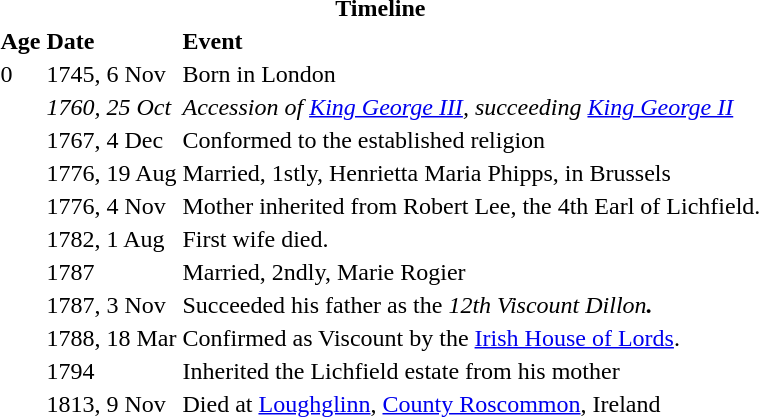<table>
<tr>
<th colspan=3>Timeline</th>
</tr>
<tr>
<th align="left">Age</th>
<th align="left">Date</th>
<th align="left">Event</th>
</tr>
<tr>
<td>0</td>
<td>1745, 6 Nov</td>
<td>Born in London</td>
</tr>
<tr>
<td></td>
<td><em>1760, 25 Oct</em></td>
<td><em>Accession of <a href='#'>King George III</a>, succeeding <a href='#'>King George II</a></em></td>
</tr>
<tr>
<td></td>
<td>1767, 4 Dec</td>
<td>Conformed to the established religion</td>
</tr>
<tr>
<td></td>
<td>1776, 19 Aug</td>
<td>Married, 1stly, Henrietta Maria Phipps, in Brussels</td>
</tr>
<tr>
<td></td>
<td>1776, 4 Nov</td>
<td>Mother inherited from Robert Lee, the 4th Earl of Lichfield.</td>
</tr>
<tr>
<td></td>
<td>1782, 1 Aug</td>
<td>First wife died.</td>
</tr>
<tr>
<td></td>
<td>1787</td>
<td>Married, 2ndly, Marie Rogier</td>
</tr>
<tr>
<td></td>
<td>1787, 3 Nov</td>
<td>Succeeded his father as the <em>12th Viscount Dillon<strong>.</td>
</tr>
<tr>
<td></td>
<td>1788, 18 Mar</td>
<td>Confirmed as Viscount by the <a href='#'>Irish House of Lords</a>.</td>
</tr>
<tr>
<td></td>
<td>1794</td>
<td>Inherited the Lichfield estate from his mother</td>
</tr>
<tr>
<td></td>
<td>1813, 9 Nov</td>
<td>Died at <a href='#'>Loughglinn</a>, <a href='#'>County Roscommon</a>, Ireland</td>
</tr>
</table>
